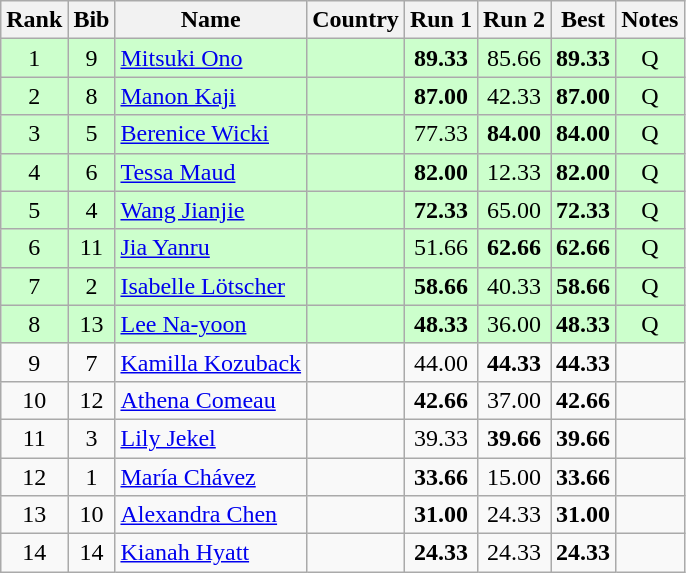<table class="wikitable sortable" style="text-align:center">
<tr>
<th>Rank</th>
<th>Bib</th>
<th>Name</th>
<th>Country</th>
<th>Run 1</th>
<th>Run 2</th>
<th>Best</th>
<th>Notes</th>
</tr>
<tr bgcolor=ccffcc>
<td>1</td>
<td>9</td>
<td align=left><a href='#'>Mitsuki Ono</a></td>
<td align=left></td>
<td><strong>89.33</strong></td>
<td>85.66</td>
<td><strong>89.33</strong></td>
<td>Q</td>
</tr>
<tr bgcolor=ccffcc>
<td>2</td>
<td>8</td>
<td align=left><a href='#'>Manon Kaji</a></td>
<td align=left></td>
<td><strong>87.00</strong></td>
<td>42.33</td>
<td><strong>87.00</strong></td>
<td>Q</td>
</tr>
<tr bgcolor=ccffcc>
<td>3</td>
<td>5</td>
<td align=left><a href='#'>Berenice Wicki</a></td>
<td align=left></td>
<td>77.33</td>
<td><strong>84.00</strong></td>
<td><strong>84.00</strong></td>
<td>Q</td>
</tr>
<tr bgcolor=ccffcc>
<td>4</td>
<td>6</td>
<td align=left><a href='#'>Tessa Maud</a></td>
<td align=left></td>
<td><strong>82.00</strong></td>
<td>12.33</td>
<td><strong>82.00</strong></td>
<td>Q</td>
</tr>
<tr bgcolor=ccffcc>
<td>5</td>
<td>4</td>
<td align=left><a href='#'>Wang Jianjie</a></td>
<td align=left></td>
<td><strong>72.33</strong></td>
<td>65.00</td>
<td><strong>72.33</strong></td>
<td>Q</td>
</tr>
<tr bgcolor=ccffcc>
<td>6</td>
<td>11</td>
<td align=left><a href='#'>Jia Yanru</a></td>
<td align=left></td>
<td>51.66</td>
<td><strong>62.66</strong></td>
<td><strong>62.66</strong></td>
<td>Q</td>
</tr>
<tr bgcolor=ccffcc>
<td>7</td>
<td>2</td>
<td align=left><a href='#'>Isabelle Lötscher</a></td>
<td align=left></td>
<td><strong>58.66</strong></td>
<td>40.33</td>
<td><strong>58.66</strong></td>
<td>Q</td>
</tr>
<tr bgcolor=ccffcc>
<td>8</td>
<td>13</td>
<td align=left><a href='#'>Lee Na-yoon</a></td>
<td align=left></td>
<td><strong>48.33</strong></td>
<td>36.00</td>
<td><strong>48.33</strong></td>
<td>Q</td>
</tr>
<tr>
<td>9</td>
<td>7</td>
<td align=left><a href='#'>Kamilla Kozuback</a></td>
<td align=left></td>
<td>44.00</td>
<td><strong>44.33</strong></td>
<td><strong>44.33</strong></td>
<td></td>
</tr>
<tr>
<td>10</td>
<td>12</td>
<td align=left><a href='#'>Athena Comeau</a></td>
<td align=left></td>
<td><strong>42.66</strong></td>
<td>37.00</td>
<td><strong>42.66</strong></td>
<td></td>
</tr>
<tr>
<td>11</td>
<td>3</td>
<td align=left><a href='#'>Lily Jekel</a></td>
<td align=left></td>
<td>39.33</td>
<td><strong>39.66</strong></td>
<td><strong>39.66</strong></td>
<td></td>
</tr>
<tr>
<td>12</td>
<td>1</td>
<td align=left><a href='#'>María Chávez</a></td>
<td align=left></td>
<td><strong>33.66</strong></td>
<td>15.00</td>
<td><strong>33.66</strong></td>
<td></td>
</tr>
<tr>
<td>13</td>
<td>10</td>
<td align=left><a href='#'>Alexandra Chen</a></td>
<td align=left></td>
<td><strong>31.00</strong></td>
<td>24.33</td>
<td><strong>31.00</strong></td>
<td></td>
</tr>
<tr>
<td>14</td>
<td>14</td>
<td align=left><a href='#'>Kianah Hyatt</a></td>
<td align=left></td>
<td><strong>24.33</strong></td>
<td>24.33</td>
<td><strong>24.33</strong></td>
<td></td>
</tr>
</table>
